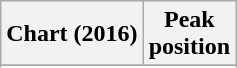<table class="wikitable sortable plainrowheaders" style="text-align:center">
<tr>
<th scope="col">Chart (2016)</th>
<th scope="col">Peak<br>position</th>
</tr>
<tr>
</tr>
<tr>
</tr>
<tr>
</tr>
</table>
